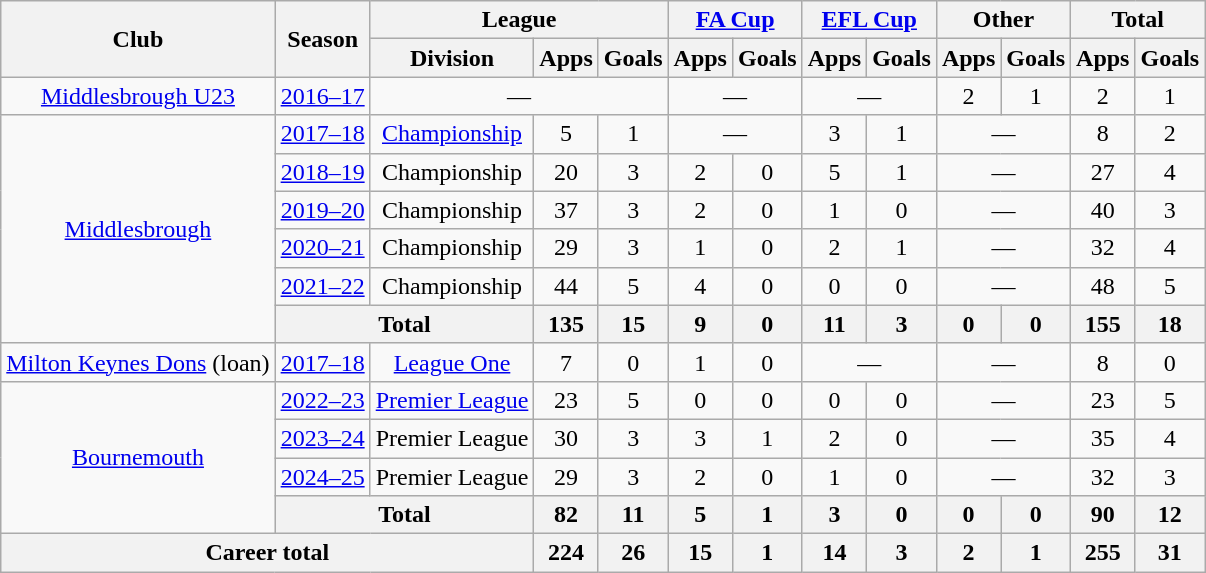<table class=wikitable style="text-align:center">
<tr>
<th rowspan="2">Club</th>
<th rowspan="2">Season</th>
<th colspan="3">League</th>
<th colspan="2"><a href='#'>FA Cup</a></th>
<th colspan="2"><a href='#'>EFL Cup</a></th>
<th colspan="2">Other</th>
<th colspan="2">Total</th>
</tr>
<tr>
<th>Division</th>
<th>Apps</th>
<th>Goals</th>
<th>Apps</th>
<th>Goals</th>
<th>Apps</th>
<th>Goals</th>
<th>Apps</th>
<th>Goals</th>
<th>Apps</th>
<th>Goals</th>
</tr>
<tr>
<td><a href='#'>Middlesbrough U23</a></td>
<td><a href='#'>2016–17</a></td>
<td colspan="3">—</td>
<td colspan="2">—</td>
<td colspan="2">—</td>
<td>2</td>
<td>1</td>
<td>2</td>
<td>1</td>
</tr>
<tr>
<td rowspan="6"><a href='#'>Middlesbrough</a></td>
<td><a href='#'>2017–18</a></td>
<td><a href='#'>Championship</a></td>
<td>5</td>
<td>1</td>
<td colspan="2">—</td>
<td>3</td>
<td>1</td>
<td colspan="2">—</td>
<td>8</td>
<td>2</td>
</tr>
<tr>
<td><a href='#'>2018–19</a></td>
<td>Championship</td>
<td>20</td>
<td>3</td>
<td>2</td>
<td>0</td>
<td>5</td>
<td>1</td>
<td colspan="2">—</td>
<td>27</td>
<td>4</td>
</tr>
<tr>
<td><a href='#'>2019–20</a></td>
<td>Championship</td>
<td>37</td>
<td>3</td>
<td>2</td>
<td>0</td>
<td>1</td>
<td>0</td>
<td colspan="2">—</td>
<td>40</td>
<td>3</td>
</tr>
<tr>
<td><a href='#'>2020–21</a></td>
<td>Championship</td>
<td>29</td>
<td>3</td>
<td>1</td>
<td>0</td>
<td>2</td>
<td>1</td>
<td colspan="2">—</td>
<td>32</td>
<td>4</td>
</tr>
<tr>
<td><a href='#'>2021–22</a></td>
<td>Championship</td>
<td>44</td>
<td>5</td>
<td>4</td>
<td>0</td>
<td>0</td>
<td>0</td>
<td colspan="2">—</td>
<td>48</td>
<td>5</td>
</tr>
<tr>
<th colspan="2">Total</th>
<th>135</th>
<th>15</th>
<th>9</th>
<th>0</th>
<th>11</th>
<th>3</th>
<th>0</th>
<th>0</th>
<th>155</th>
<th>18</th>
</tr>
<tr>
<td><a href='#'>Milton Keynes Dons</a> (loan)</td>
<td><a href='#'>2017–18</a></td>
<td><a href='#'>League One</a></td>
<td>7</td>
<td>0</td>
<td>1</td>
<td>0</td>
<td colspan="2">—</td>
<td colspan="2">—</td>
<td>8</td>
<td>0</td>
</tr>
<tr>
<td rowspan="4"><a href='#'>Bournemouth</a></td>
<td><a href='#'>2022–23</a></td>
<td><a href='#'>Premier League</a></td>
<td>23</td>
<td>5</td>
<td>0</td>
<td>0</td>
<td>0</td>
<td>0</td>
<td colspan="2">—</td>
<td>23</td>
<td>5</td>
</tr>
<tr>
<td><a href='#'>2023–24</a></td>
<td>Premier League</td>
<td>30</td>
<td>3</td>
<td>3</td>
<td>1</td>
<td>2</td>
<td>0</td>
<td colspan="2">—</td>
<td>35</td>
<td>4</td>
</tr>
<tr>
<td><a href='#'>2024–25</a></td>
<td>Premier League</td>
<td>29</td>
<td>3</td>
<td>2</td>
<td>0</td>
<td>1</td>
<td>0</td>
<td colspan="2">—</td>
<td>32</td>
<td>3</td>
</tr>
<tr>
<th colspan="2">Total</th>
<th>82</th>
<th>11</th>
<th>5</th>
<th>1</th>
<th>3</th>
<th>0</th>
<th>0</th>
<th>0</th>
<th>90</th>
<th>12</th>
</tr>
<tr>
<th colspan="3">Career total</th>
<th>224</th>
<th>26</th>
<th>15</th>
<th>1</th>
<th>14</th>
<th>3</th>
<th>2</th>
<th>1</th>
<th>255</th>
<th>31</th>
</tr>
</table>
